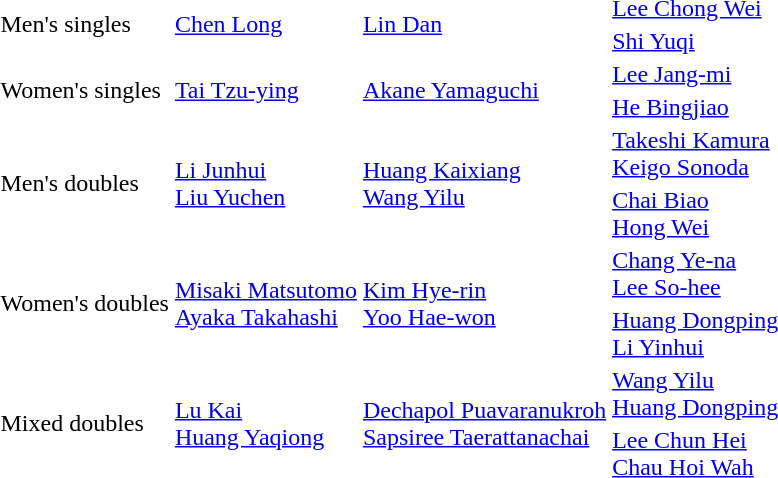<table>
<tr>
<td rowspan=2>Men's singles</td>
<td rowspan=2> <a href='#'>Chen Long</a></td>
<td rowspan=2> <a href='#'>Lin Dan</a></td>
<td> <a href='#'>Lee Chong Wei</a></td>
</tr>
<tr>
<td> <a href='#'>Shi Yuqi</a></td>
</tr>
<tr>
<td rowspan=2>Women's singles</td>
<td rowspan=2> <a href='#'>Tai Tzu-ying</a></td>
<td rowspan=2> <a href='#'>Akane Yamaguchi</a></td>
<td> <a href='#'>Lee Jang-mi</a></td>
</tr>
<tr>
<td> <a href='#'>He Bingjiao</a></td>
</tr>
<tr>
<td rowspan=2>Men's doubles</td>
<td rowspan=2> <a href='#'>Li Junhui</a> <br> <a href='#'>Liu Yuchen</a></td>
<td rowspan=2> <a href='#'>Huang Kaixiang</a> <br> <a href='#'>Wang Yilu</a></td>
<td> <a href='#'>Takeshi Kamura</a> <br> <a href='#'>Keigo Sonoda</a></td>
</tr>
<tr>
<td> <a href='#'>Chai Biao</a> <br> <a href='#'>Hong Wei</a></td>
</tr>
<tr>
<td rowspan=2>Women's doubles</td>
<td rowspan=2> <a href='#'>Misaki Matsutomo</a> <br>  <a href='#'>Ayaka Takahashi</a></td>
<td rowspan=2> <a href='#'>Kim Hye-rin</a> <br>  <a href='#'>Yoo Hae-won</a></td>
<td> <a href='#'>Chang Ye-na</a> <br> <a href='#'>Lee So-hee</a></td>
</tr>
<tr>
<td> <a href='#'>Huang Dongping</a> <br> <a href='#'>Li Yinhui</a></td>
</tr>
<tr>
<td rowspan=2>Mixed doubles</td>
<td rowspan=2> <a href='#'>Lu Kai</a> <br> <a href='#'>Huang Yaqiong</a></td>
<td rowspan=2> <a href='#'>Dechapol Puavaranukroh</a> <br> <a href='#'>Sapsiree Taerattanachai</a></td>
<td> <a href='#'>Wang Yilu</a> <br> <a href='#'>Huang Dongping</a></td>
</tr>
<tr>
<td> <a href='#'>Lee Chun Hei</a> <br> <a href='#'>Chau Hoi Wah</a></td>
</tr>
<tr>
</tr>
</table>
